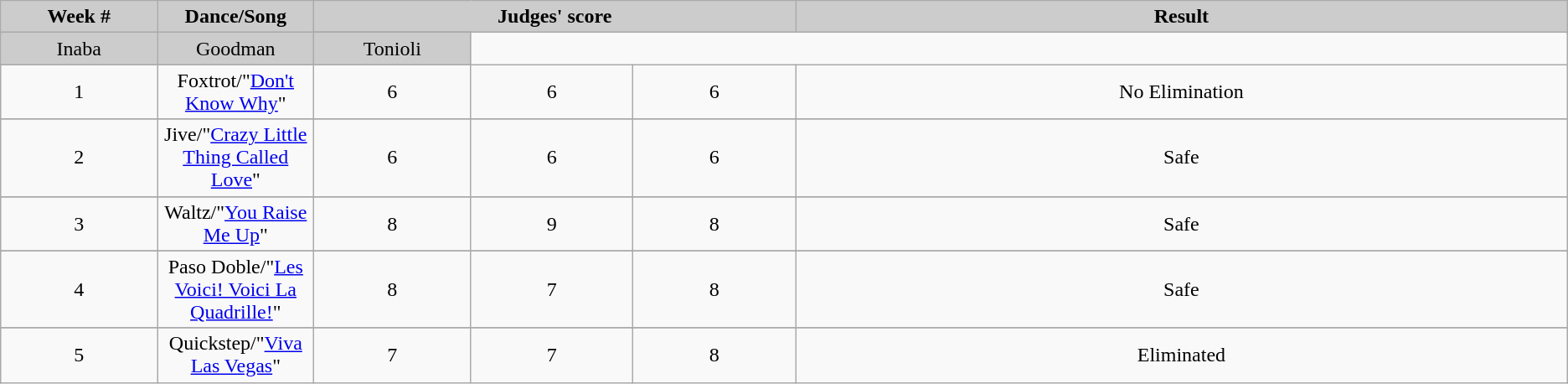<table class="wikitable" align="left">
<tr>
<td rowspan="2" bgcolor="CCCCCC" align="Center"><strong>Week #</strong></td>
<td rowspan="2" bgcolor="CCCCCC" align="Center"><strong>Dance/Song</strong></td>
<td colspan="3" bgcolor="CCCCCC" align="Center"><strong>Judges' score</strong></td>
<td rowspan="2" bgcolor="CCCCCC" align="Center"><strong>Result</strong></td>
</tr>
<tr>
</tr>
<tr>
<td bgcolor="CCCCCC" width="10%" align="center">Inaba</td>
<td bgcolor="CCCCCC" width="10%" align="center">Goodman</td>
<td bgcolor="CCCCCC" width="10%" align="center">Tonioli</td>
</tr>
<tr>
</tr>
<tr>
<td align="center">1</td>
<td align="center">Foxtrot/"<a href='#'>Don't Know Why</a>"</td>
<td align="center">6</td>
<td align="center">6</td>
<td align="center">6</td>
<td align="center">No Elimination</td>
</tr>
<tr>
</tr>
<tr>
<td align="center">2</td>
<td align="center">Jive/"<a href='#'>Crazy Little Thing Called Love</a>"</td>
<td align="center">6</td>
<td align="center">6</td>
<td align="center">6</td>
<td align="center">Safe</td>
</tr>
<tr>
</tr>
<tr>
<td align="center">3</td>
<td align="center">Waltz/"<a href='#'>You Raise Me Up</a>"</td>
<td align="center">8</td>
<td align="center">9</td>
<td align="center">8</td>
<td align="center">Safe</td>
</tr>
<tr>
</tr>
<tr>
<td align="center">4</td>
<td align="center">Paso Doble/"<a href='#'>Les Voici! Voici La Quadrille!</a>"</td>
<td align="center">8</td>
<td align="center">7</td>
<td align="center">8</td>
<td align="center">Safe</td>
</tr>
<tr>
</tr>
<tr>
<td align="center">5</td>
<td align="center">Quickstep/"<a href='#'>Viva Las Vegas</a>"</td>
<td align="center">7</td>
<td align="center">7</td>
<td align="center">8</td>
<td align="center">Eliminated</td>
</tr>
</table>
